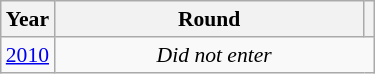<table class="wikitable" style="text-align: center; font-size:90%">
<tr>
<th>Year</th>
<th style="width:200px">Round</th>
<th></th>
</tr>
<tr>
<td><a href='#'>2010</a></td>
<td colspan="2"><em>Did not enter</em></td>
</tr>
</table>
